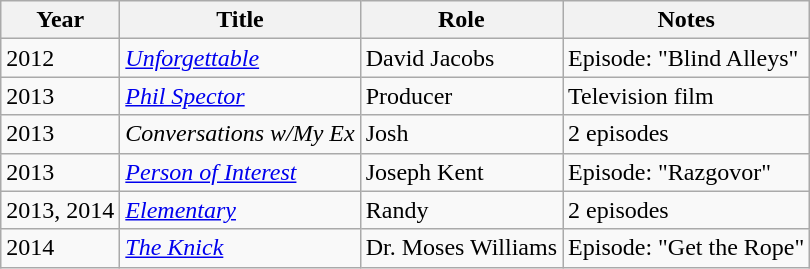<table class="wikitable sortable">
<tr>
<th>Year</th>
<th>Title</th>
<th>Role</th>
<th>Notes</th>
</tr>
<tr>
<td>2012</td>
<td><a href='#'><em>Unforgettable</em></a></td>
<td>David Jacobs</td>
<td>Episode: "Blind Alleys"</td>
</tr>
<tr>
<td>2013</td>
<td><a href='#'><em>Phil Spector</em></a></td>
<td>Producer</td>
<td>Television film</td>
</tr>
<tr>
<td>2013</td>
<td><em>Conversations w/My Ex</em></td>
<td>Josh</td>
<td>2 episodes</td>
</tr>
<tr>
<td>2013</td>
<td><a href='#'><em>Person of Interest</em></a></td>
<td>Joseph Kent</td>
<td>Episode: "Razgovor"</td>
</tr>
<tr>
<td>2013, 2014</td>
<td><a href='#'><em>Elementary</em></a></td>
<td>Randy</td>
<td>2 episodes</td>
</tr>
<tr>
<td>2014</td>
<td><em><a href='#'>The Knick</a></em></td>
<td>Dr. Moses Williams</td>
<td>Episode: "Get the Rope"</td>
</tr>
</table>
